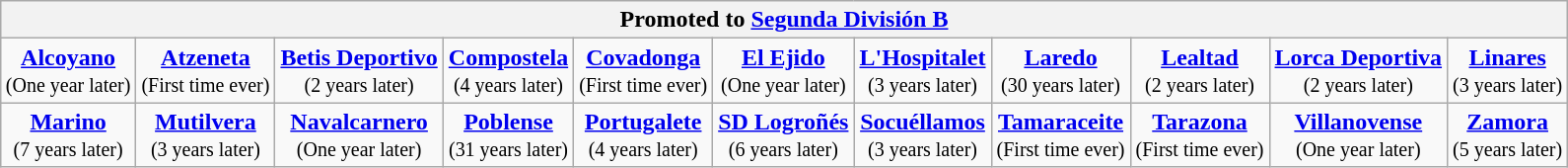<table class="wikitable" style="text-align: center; margin: 0 auto;">
<tr>
<th colspan="11">Promoted to <a href='#'>Segunda División B</a></th>
</tr>
<tr>
<td><strong><a href='#'>Alcoyano</a></strong><br><small>(One year later)</small></td>
<td><strong><a href='#'>Atzeneta</a></strong><br><small>(First time ever)</small></td>
<td><strong><a href='#'>Betis Deportivo</a></strong><br><small>(2 years later)</small></td>
<td><strong><a href='#'>Compostela</a></strong><br><small>(4 years later)</small></td>
<td><strong><a href='#'>Covadonga</a></strong><br><small>(First time ever)</small></td>
<td><strong><a href='#'>El Ejido</a></strong><br><small>(One year later)</small></td>
<td><strong><a href='#'>L'Hospitalet</a></strong><br><small>(3 years later)</small></td>
<td><strong><a href='#'>Laredo</a></strong><br><small>(30 years later)</small></td>
<td><strong><a href='#'>Lealtad</a></strong><br><small>(2 years later)</small></td>
<td><strong><a href='#'>Lorca Deportiva</a></strong><br><small>(2 years later)</small></td>
<td><strong><a href='#'>Linares</a></strong><br><small>(3 years later)</small></td>
</tr>
<tr>
<td><strong><a href='#'>Marino</a></strong><br><small>(7 years later)</small></td>
<td><strong><a href='#'>Mutilvera</a></strong><br><small>(3 years later)</small></td>
<td><strong><a href='#'>Navalcarnero</a></strong><br><small>(One year later)</small></td>
<td><strong><a href='#'>Poblense</a></strong><br><small>(31 years later)</small></td>
<td><strong><a href='#'>Portugalete</a></strong><br><small>(4 years later)</small></td>
<td><strong><a href='#'>SD Logroñés</a></strong><br><small>(6 years later)</small></td>
<td><strong><a href='#'>Socuéllamos</a></strong><br><small>(3 years later)</small></td>
<td><strong><a href='#'>Tamaraceite</a></strong><br><small>(First time ever)</small></td>
<td><strong><a href='#'>Tarazona</a></strong><br><small>(First time ever)</small></td>
<td><strong><a href='#'>Villanovense</a></strong><br><small>(One year later)</small></td>
<td><strong><a href='#'>Zamora</a></strong><br><small>(5 years later)</small></td>
</tr>
</table>
